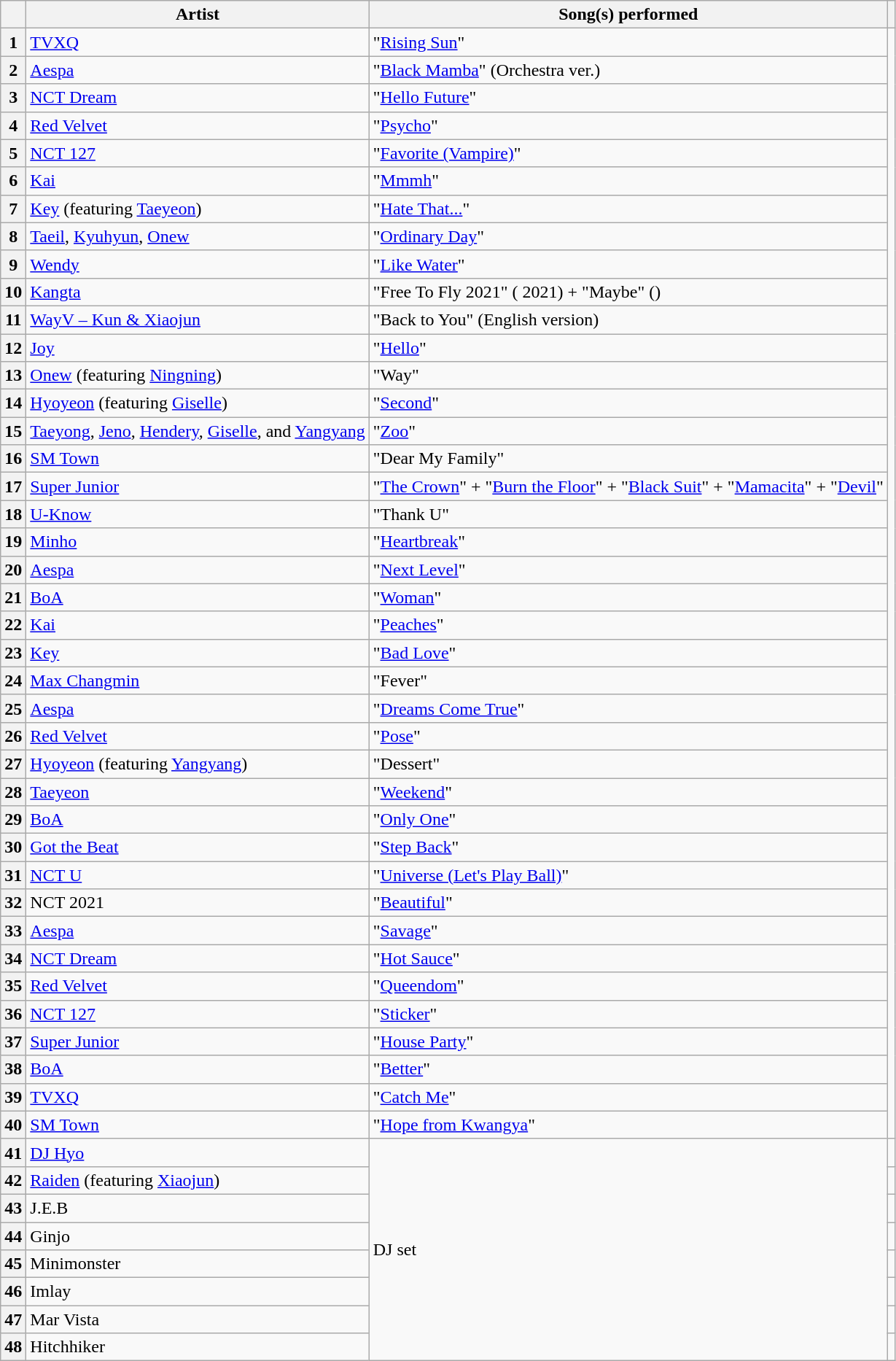<table class="wikitable plainrowheaders nowrap">
<tr>
<th scope="col"></th>
<th scope="col">Artist</th>
<th scope="col">Song(s) performed</th>
<th scope="col"></th>
</tr>
<tr>
<th scope="row">1</th>
<td><a href='#'>TVXQ</a></td>
<td>"<a href='#'>Rising Sun</a>"</td>
<td rowspan="40" style="text-align:center"></td>
</tr>
<tr>
<th scope="row">2</th>
<td><a href='#'>Aespa</a></td>
<td>"<a href='#'>Black Mamba</a>" (Orchestra ver.)</td>
</tr>
<tr>
<th scope="row">3</th>
<td><a href='#'>NCT Dream</a></td>
<td>"<a href='#'>Hello Future</a>"</td>
</tr>
<tr>
<th scope="row">4</th>
<td><a href='#'>Red Velvet</a></td>
<td>"<a href='#'>Psycho</a>"</td>
</tr>
<tr>
<th scope="row">5</th>
<td><a href='#'>NCT 127</a></td>
<td>"<a href='#'>Favorite (Vampire)</a>"</td>
</tr>
<tr>
<th scope="row">6</th>
<td><a href='#'>Kai</a></td>
<td>"<a href='#'>Mmmh</a>"</td>
</tr>
<tr>
<th scope="row">7</th>
<td><a href='#'>Key</a> (featuring <a href='#'>Taeyeon</a>)</td>
<td>"<a href='#'>Hate That...</a>"</td>
</tr>
<tr>
<th scope="row">8</th>
<td><a href='#'>Taeil</a>, <a href='#'>Kyuhyun</a>, <a href='#'>Onew</a></td>
<td>"<a href='#'>Ordinary Day</a>"</td>
</tr>
<tr>
<th scope="row">9</th>
<td><a href='#'>Wendy</a></td>
<td>"<a href='#'>Like Water</a>"</td>
</tr>
<tr>
<th scope="row">10</th>
<td><a href='#'>Kangta</a></td>
<td>"Free To Fly 2021" ( 2021) + "Maybe" ()</td>
</tr>
<tr>
<th scope="row">11</th>
<td><a href='#'>WayV – Kun & Xiaojun</a></td>
<td>"Back to You" (English version)</td>
</tr>
<tr>
<th scope="row">12</th>
<td><a href='#'>Joy</a></td>
<td>"<a href='#'>Hello</a>"</td>
</tr>
<tr>
<th scope="row">13</th>
<td><a href='#'>Onew</a> (featuring <a href='#'>Ningning</a>)</td>
<td>"Way"</td>
</tr>
<tr>
<th scope="row">14</th>
<td><a href='#'>Hyoyeon</a> (featuring <a href='#'>Giselle</a>)</td>
<td>"<a href='#'>Second</a>"</td>
</tr>
<tr>
<th scope="row">15</th>
<td><a href='#'>Taeyong</a>, <a href='#'>Jeno</a>, <a href='#'>Hendery</a>, <a href='#'>Giselle</a>, and <a href='#'>Yangyang</a></td>
<td>"<a href='#'>Zoo</a>"</td>
</tr>
<tr>
<th scope="row">16</th>
<td><a href='#'>SM Town</a></td>
<td>"Dear My Family"</td>
</tr>
<tr>
<th scope="row">17</th>
<td><a href='#'>Super Junior</a></td>
<td>"<a href='#'>The Crown</a>" + "<a href='#'>Burn the Floor</a>" + "<a href='#'>Black Suit</a>" + "<a href='#'>Mamacita</a>" + "<a href='#'>Devil</a>"</td>
</tr>
<tr>
<th scope="row">18</th>
<td><a href='#'>U-Know</a></td>
<td>"Thank U"</td>
</tr>
<tr>
<th scope="row">19</th>
<td><a href='#'>Minho</a></td>
<td>"<a href='#'>Heartbreak</a>"</td>
</tr>
<tr>
<th scope="row">20</th>
<td><a href='#'>Aespa</a></td>
<td>"<a href='#'>Next Level</a>"</td>
</tr>
<tr>
<th scope="row">21</th>
<td><a href='#'>BoA</a></td>
<td>"<a href='#'>Woman</a>"</td>
</tr>
<tr>
<th scope="row">22</th>
<td><a href='#'>Kai</a></td>
<td>"<a href='#'>Peaches</a>"</td>
</tr>
<tr>
<th scope="row">23</th>
<td><a href='#'>Key</a></td>
<td>"<a href='#'>Bad Love</a>"</td>
</tr>
<tr>
<th scope="row">24</th>
<td><a href='#'>Max Changmin</a></td>
<td>"Fever"</td>
</tr>
<tr>
<th scope="row">25</th>
<td><a href='#'>Aespa</a></td>
<td>"<a href='#'>Dreams Come True</a>"</td>
</tr>
<tr>
<th scope="row">26</th>
<td><a href='#'>Red Velvet</a></td>
<td>"<a href='#'>Pose</a>"</td>
</tr>
<tr>
<th scope="row">27</th>
<td><a href='#'>Hyoyeon</a> (featuring <a href='#'>Yangyang</a>)</td>
<td>"Dessert"</td>
</tr>
<tr>
<th scope="row">28</th>
<td><a href='#'>Taeyeon</a></td>
<td>"<a href='#'>Weekend</a>"</td>
</tr>
<tr>
<th scope="row">29</th>
<td><a href='#'>BoA</a></td>
<td>"<a href='#'>Only One</a>"</td>
</tr>
<tr>
<th scope="row">30</th>
<td><a href='#'>Got the Beat</a></td>
<td>"<a href='#'>Step Back</a>"</td>
</tr>
<tr>
<th scope="row">31</th>
<td><a href='#'>NCT U</a></td>
<td>"<a href='#'>Universe (Let's Play Ball)</a>"</td>
</tr>
<tr>
<th scope="row">32</th>
<td>NCT 2021</td>
<td>"<a href='#'>Beautiful</a>"</td>
</tr>
<tr>
<th scope="row">33</th>
<td><a href='#'>Aespa</a></td>
<td>"<a href='#'>Savage</a>"</td>
</tr>
<tr>
<th scope="row">34</th>
<td><a href='#'>NCT Dream</a></td>
<td>"<a href='#'>Hot Sauce</a>"</td>
</tr>
<tr>
<th scope="row">35</th>
<td><a href='#'>Red Velvet</a></td>
<td>"<a href='#'>Queendom</a>"</td>
</tr>
<tr>
<th scope="row">36</th>
<td><a href='#'>NCT 127</a></td>
<td>"<a href='#'>Sticker</a>"</td>
</tr>
<tr>
<th scope="row">37</th>
<td><a href='#'>Super Junior</a></td>
<td>"<a href='#'>House Party</a>"</td>
</tr>
<tr>
<th scope="row">38</th>
<td><a href='#'>BoA</a></td>
<td>"<a href='#'>Better</a>"</td>
</tr>
<tr>
<th scope="row">39</th>
<td><a href='#'>TVXQ</a></td>
<td>"<a href='#'>Catch Me</a>"</td>
</tr>
<tr>
<th scope="row">40</th>
<td><a href='#'>SM Town</a></td>
<td>"<a href='#'>Hope from Kwangya</a>"</td>
</tr>
<tr>
<th scope="row">41</th>
<td><a href='#'>DJ Hyo</a></td>
<td rowspan="8">DJ set</td>
<td style="text-align:center"></td>
</tr>
<tr>
<th scope="row">42</th>
<td><a href='#'>Raiden</a> (featuring <a href='#'>Xiaojun</a>)</td>
<td style="text-align:center"></td>
</tr>
<tr>
<th scope="row">43</th>
<td>J.E.B</td>
<td style="text-align:center"></td>
</tr>
<tr>
<th scope="row">44</th>
<td>Ginjo</td>
<td style="text-align:center"></td>
</tr>
<tr>
<th scope="row">45</th>
<td>Minimonster</td>
<td style="text-align:center"></td>
</tr>
<tr>
<th scope="row">46</th>
<td>Imlay</td>
<td style="text-align:center"></td>
</tr>
<tr>
<th scope="row">47</th>
<td>Mar Vista</td>
<td style="text-align:center"></td>
</tr>
<tr>
<th scope="row">48</th>
<td>Hitchhiker</td>
<td style="text-align:center"></td>
</tr>
</table>
